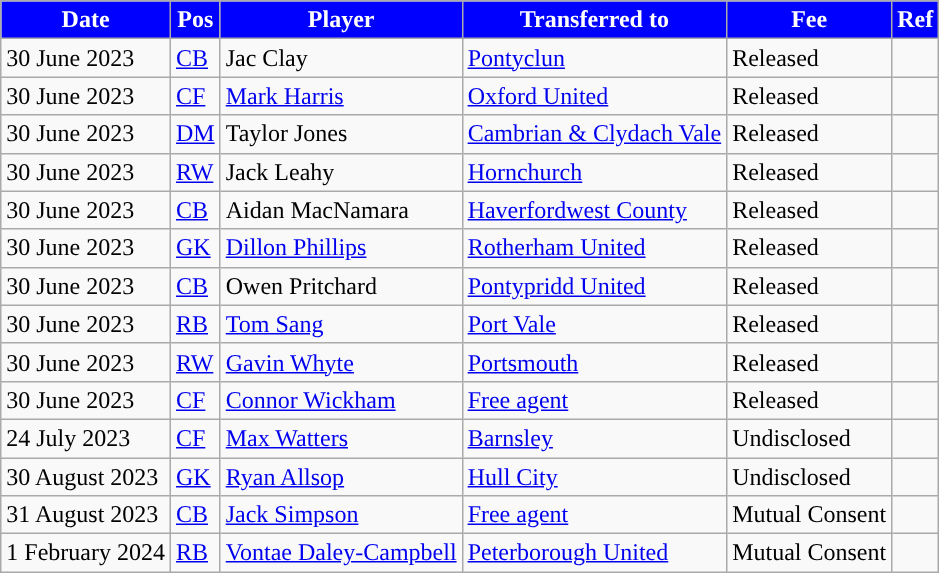<table class="wikitable plainrowheaders sortable">
<tr>
<th style="background: blue; color: white; ">Date</th>
<th style="background: blue; color: white; ">Pos</th>
<th style="background: blue; color: white; ">Player</th>
<th style="background: blue; color: white; ">Transferred to</th>
<th style="background: blue; color: white; ">Fee</th>
<th style="background: blue; color: white; ">Ref</th>
</tr>
<tr>
<td>30 June 2023</td>
<td><a href='#'>CB</a></td>
<td> Jac Clay</td>
<td> <a href='#'>Pontyclun</a></td>
<td>Released</td>
<td></td>
</tr>
<tr>
<td>30 June 2023</td>
<td><a href='#'>CF</a></td>
<td> <a href='#'>Mark Harris</a></td>
<td> <a href='#'>Oxford United</a></td>
<td>Released</td>
<td></td>
</tr>
<tr>
<td>30 June 2023</td>
<td><a href='#'>DM</a></td>
<td> Taylor Jones</td>
<td> <a href='#'>Cambrian & Clydach Vale</a></td>
<td>Released</td>
<td></td>
</tr>
<tr>
<td>30 June 2023</td>
<td><a href='#'>RW</a></td>
<td> Jack Leahy</td>
<td> <a href='#'>Hornchurch</a></td>
<td>Released</td>
<td></td>
</tr>
<tr>
<td>30 June 2023</td>
<td><a href='#'>CB</a></td>
<td> Aidan MacNamara</td>
<td> <a href='#'>Haverfordwest County</a></td>
<td>Released</td>
<td></td>
</tr>
<tr>
<td>30 June 2023</td>
<td><a href='#'>GK</a></td>
<td> <a href='#'>Dillon Phillips</a></td>
<td> <a href='#'>Rotherham United</a></td>
<td>Released</td>
<td></td>
</tr>
<tr>
<td>30 June 2023</td>
<td><a href='#'>CB</a></td>
<td> Owen Pritchard</td>
<td> <a href='#'>Pontypridd United</a></td>
<td>Released</td>
<td></td>
</tr>
<tr>
<td>30 June 2023</td>
<td><a href='#'>RB</a></td>
<td> <a href='#'>Tom Sang</a></td>
<td> <a href='#'>Port Vale</a></td>
<td>Released</td>
<td></td>
</tr>
<tr>
<td>30 June 2023</td>
<td><a href='#'>RW</a></td>
<td> <a href='#'>Gavin Whyte</a></td>
<td> <a href='#'>Portsmouth</a></td>
<td>Released</td>
<td></td>
</tr>
<tr>
<td>30 June 2023</td>
<td><a href='#'>CF</a></td>
<td> <a href='#'>Connor Wickham</a></td>
<td> <a href='#'>Free agent</a></td>
<td>Released</td>
<td></td>
</tr>
<tr>
<td>24 July 2023</td>
<td><a href='#'>CF</a></td>
<td> <a href='#'>Max Watters</a></td>
<td> <a href='#'>Barnsley</a></td>
<td>Undisclosed</td>
<td></td>
</tr>
<tr>
<td>30 August 2023</td>
<td><a href='#'>GK</a></td>
<td> <a href='#'>Ryan Allsop</a></td>
<td> <a href='#'>Hull City</a></td>
<td>Undisclosed</td>
<td></td>
</tr>
<tr>
<td>31 August 2023</td>
<td><a href='#'>CB</a></td>
<td> <a href='#'>Jack Simpson</a></td>
<td> <a href='#'>Free agent</a></td>
<td>Mutual Consent</td>
<td></td>
</tr>
<tr>
<td>1 February 2024</td>
<td><a href='#'>RB</a></td>
<td> <a href='#'>Vontae Daley-Campbell</a></td>
<td> <a href='#'>Peterborough United</a></td>
<td>Mutual Consent</td>
<td></td>
</tr>
</table>
